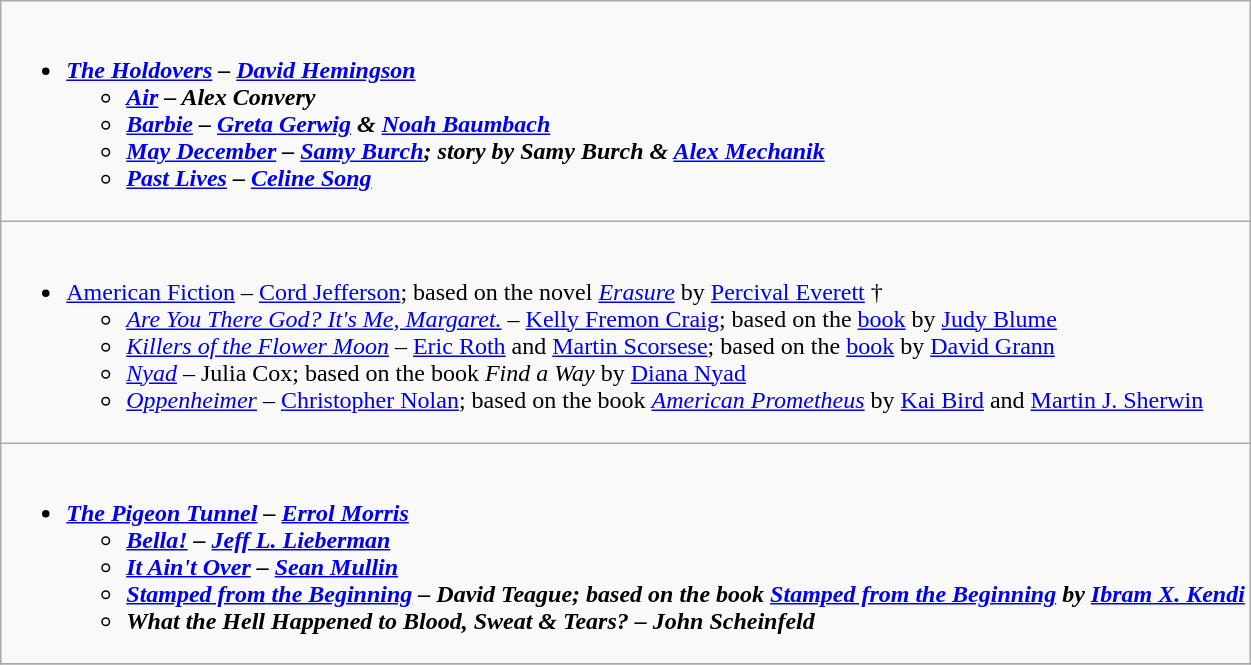<table class="wikitable">
<tr>
<td style="vertical-align:top;"><br><ul><li><strong><em><a href='#'>The Holdovers</a><em> – <a href='#'>David Hemingson</a><strong><ul><li></em><a href='#'>Air</a><em> – Alex Convery</li><li></em><a href='#'>Barbie</a><em> – <a href='#'>Greta Gerwig</a> & <a href='#'>Noah Baumbach</a></li><li></em><a href='#'>May December</a><em> – <a href='#'>Samy Burch</a>; story by Samy Burch & <a href='#'>Alex Mechanik</a></li><li></em><a href='#'>Past Lives</a><em> – <a href='#'>Celine Song</a></li></ul></li></ul></td>
</tr>
<tr>
<td style="vertical-align:top;"><br><ul><li></em></strong><a href='#'>American Fiction</a></em> – <a href='#'>Cord Jefferson</a>; based on the novel <em><a href='#'>Erasure</a></em> by <a href='#'>Percival Everett</a></strong> †<ul><li><a href='#'><em>Are You There God? It's Me, Margaret.</em></a> – <a href='#'>Kelly Fremon Craig</a>; based on the <a href='#'>book</a> by <a href='#'>Judy Blume</a></li><li><em><a href='#'>Killers of the Flower Moon</a></em> – <a href='#'>Eric Roth</a> and <a href='#'>Martin Scorsese</a>; based on the <a href='#'>book</a> by <a href='#'>David Grann</a></li><li><em><a href='#'>Nyad</a></em> – Julia Cox; based on the book <em>Find a Way</em> by <a href='#'>Diana Nyad</a></li><li><em><a href='#'>Oppenheimer</a></em> – <a href='#'>Christopher Nolan</a>; based on the book <em><a href='#'>American Prometheus</a></em> by <a href='#'>Kai Bird</a> and <a href='#'>Martin J. Sherwin</a></li></ul></li></ul></td>
</tr>
<tr>
<td style="vertical-align:top;"><br><ul><li><strong><em><a href='#'>The Pigeon Tunnel</a><em> – <a href='#'>Errol Morris</a><strong><ul><li></em><a href='#'>Bella!</a><em> – <a href='#'>Jeff L. Lieberman</a></li><li></em><a href='#'>It Ain't Over</a><em> – <a href='#'>Sean Mullin</a></li><li></em><a href='#'>Stamped from the Beginning</a><em> – David Teague; based on the book </em><a href='#'>Stamped from the Beginning</a><em> by <a href='#'>Ibram X. Kendi</a></li><li></em>What the Hell Happened to Blood, Sweat & Tears?<em> – John Scheinfeld</li></ul></li></ul></td>
</tr>
<tr>
</tr>
</table>
